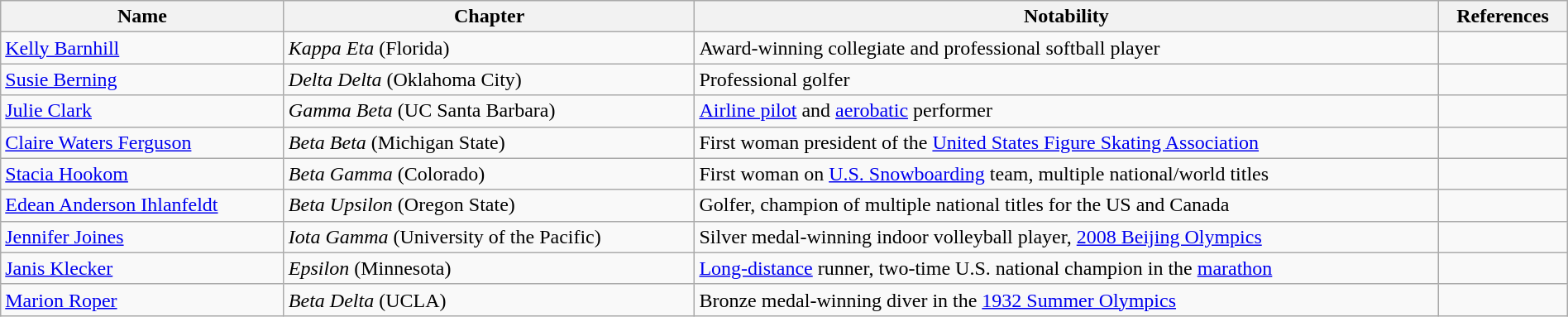<table class="wikitable sortable" style="width:100%;">
<tr>
<th>Name</th>
<th>Chapter</th>
<th>Notability</th>
<th>References</th>
</tr>
<tr>
<td><a href='#'>Kelly Barnhill</a></td>
<td><em>Kappa Eta</em> (Florida)</td>
<td>Award-winning collegiate and professional softball player</td>
<td></td>
</tr>
<tr>
<td><a href='#'>Susie Berning</a></td>
<td><em>Delta Delta</em> (Oklahoma City)</td>
<td>Professional golfer</td>
<td></td>
</tr>
<tr>
<td><a href='#'>Julie Clark</a></td>
<td><em>Gamma Beta</em> (UC Santa Barbara)</td>
<td><a href='#'>Airline pilot</a> and <a href='#'>aerobatic</a> performer</td>
<td></td>
</tr>
<tr>
<td><a href='#'>Claire Waters Ferguson</a></td>
<td><em>Beta Beta</em> (Michigan State)</td>
<td>First woman president of the <a href='#'>United States Figure Skating Association</a></td>
<td></td>
</tr>
<tr>
<td><a href='#'>Stacia Hookom</a></td>
<td><em>Beta Gamma</em> (Colorado)</td>
<td>First woman on <a href='#'>U.S. Snowboarding</a> team, multiple national/world titles</td>
<td></td>
</tr>
<tr>
<td><a href='#'>Edean Anderson Ihlanfeldt</a></td>
<td><em>Beta Upsilon</em> (Oregon State)</td>
<td>Golfer, champion of multiple national titles for the US and Canada</td>
<td></td>
</tr>
<tr>
<td><a href='#'>Jennifer Joines</a></td>
<td><em>Iota Gamma</em> (University of the Pacific)</td>
<td>Silver medal-winning indoor volleyball player, <a href='#'>2008 Beijing Olympics</a></td>
<td></td>
</tr>
<tr>
<td><a href='#'>Janis Klecker</a></td>
<td><em>Epsilon</em> (Minnesota)</td>
<td><a href='#'>Long-distance</a> runner, two-time U.S. national champion in the <a href='#'>marathon</a></td>
<td></td>
</tr>
<tr>
<td><a href='#'>Marion Roper</a></td>
<td><em>Beta Delta</em> (UCLA)</td>
<td>Bronze medal-winning diver in the <a href='#'>1932 Summer Olympics</a></td>
<td></td>
</tr>
</table>
